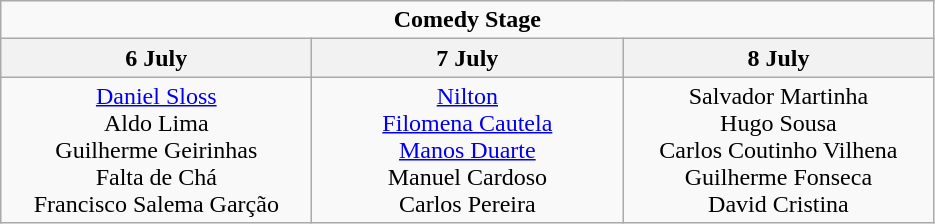<table class="wikitable">
<tr>
<td colspan="3" align="center"><strong>Comedy Stage</strong></td>
</tr>
<tr>
<th>6 July</th>
<th>7 July</th>
<th>8 July</th>
</tr>
<tr>
<td width="200" align="center" valign="top"><a href='#'>Daniel Sloss</a><br>Aldo Lima<br>Guilherme Geirinhas<br>Falta de Chá<br>Francisco Salema Garção</td>
<td width="200" align="center" valign="top"><a href='#'>Nilton</a><br><a href='#'>Filomena Cautela</a><br><a href='#'>Manos Duarte</a><br>Manuel Cardoso<br>Carlos Pereira</td>
<td width="200" align="center" valign="top">Salvador Martinha<br>Hugo Sousa<br>Carlos Coutinho Vilhena<br>Guilherme Fonseca<br>David Cristina</td>
</tr>
</table>
